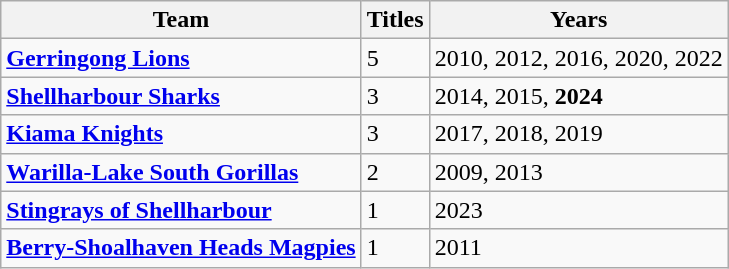<table class="wikitable sortable">
<tr>
<th>Team</th>
<th>Titles</th>
<th>Years</th>
</tr>
<tr>
<td><strong> <a href='#'>Gerringong Lions</a></strong></td>
<td>5</td>
<td>2010, 2012, 2016, 2020, 2022</td>
</tr>
<tr>
<td><strong> <a href='#'>Shellharbour Sharks</a></strong></td>
<td>3</td>
<td>2014, 2015, <strong>2024</strong></td>
</tr>
<tr>
<td><strong> <a href='#'>Kiama Knights</a></strong></td>
<td>3</td>
<td>2017, 2018, 2019</td>
</tr>
<tr>
<td><strong> <a href='#'>Warilla-Lake South Gorillas</a></strong></td>
<td>2</td>
<td>2009, 2013</td>
</tr>
<tr>
<td><strong> <a href='#'>Stingrays of Shellharbour</a></strong></td>
<td>1</td>
<td>2023</td>
</tr>
<tr>
<td><strong> <a href='#'>Berry-Shoalhaven Heads Magpies</a></strong></td>
<td>1</td>
<td>2011</td>
</tr>
</table>
